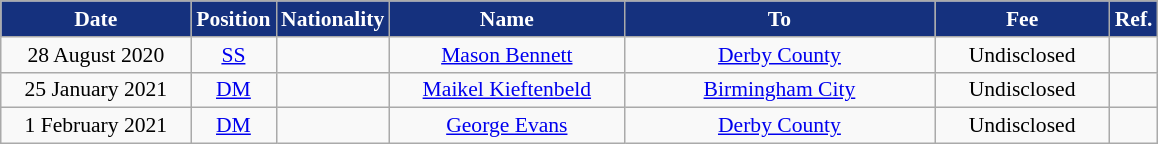<table class="wikitable"  style="text-align:center; font-size:90%; ">
<tr>
<th style="background:#15317E; color:#FFFFFF; width:120px;">Date</th>
<th style="background:#15317E; color:#FFFFFF; width:50px;">Position</th>
<th style="background:#15317E; color:#FFFFFF; width:50px;">Nationality</th>
<th style="background:#15317E; color:#FFFFFF; width:150px;">Name</th>
<th style="background:#15317E; color:#FFFFFF; width:200px;">To</th>
<th style="background:#15317E; color:#FFFFFF; width:110px;">Fee</th>
<th style="background:#15317E; color:#FFFFFF; width:25px;">Ref.</th>
</tr>
<tr>
<td>28 August 2020</td>
<td><a href='#'>SS</a></td>
<td></td>
<td><a href='#'>Mason Bennett</a></td>
<td> <a href='#'>Derby County</a></td>
<td>Undisclosed</td>
<td></td>
</tr>
<tr>
<td>25 January 2021</td>
<td><a href='#'>DM</a></td>
<td></td>
<td><a href='#'>Maikel Kieftenbeld</a></td>
<td> <a href='#'>Birmingham City</a></td>
<td>Undisclosed</td>
<td></td>
</tr>
<tr>
<td>1 February 2021</td>
<td><a href='#'>DM</a></td>
<td></td>
<td><a href='#'>George Evans</a></td>
<td> <a href='#'>Derby County</a></td>
<td>Undisclosed</td>
<td></td>
</tr>
</table>
